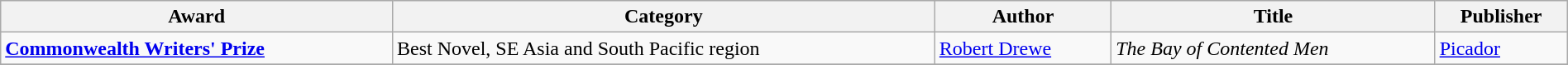<table class="wikitable" width=100%>
<tr>
<th>Award</th>
<th>Category</th>
<th>Author</th>
<th>Title</th>
<th>Publisher</th>
</tr>
<tr>
<td><strong><a href='#'>Commonwealth Writers' Prize</a></strong></td>
<td>Best Novel, SE Asia and South Pacific region</td>
<td><a href='#'>Robert Drewe</a></td>
<td><em>The Bay of Contented Men</em></td>
<td><a href='#'>Picador</a></td>
</tr>
<tr>
</tr>
</table>
